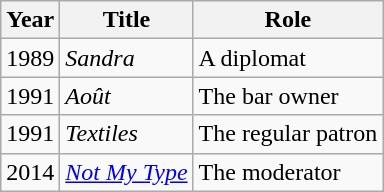<table class="wikitable sortable">
<tr>
<th>Year</th>
<th>Title</th>
<th>Role</th>
</tr>
<tr>
<td>1989</td>
<td><em>Sandra</em></td>
<td>A diplomat</td>
</tr>
<tr>
<td>1991</td>
<td><em>Août</em></td>
<td>The bar owner</td>
</tr>
<tr>
<td>1991</td>
<td><em>Textiles</em></td>
<td>The regular patron</td>
</tr>
<tr>
<td>2014</td>
<td><em><a href='#'>Not My Type</a></em></td>
<td>The moderator</td>
</tr>
</table>
